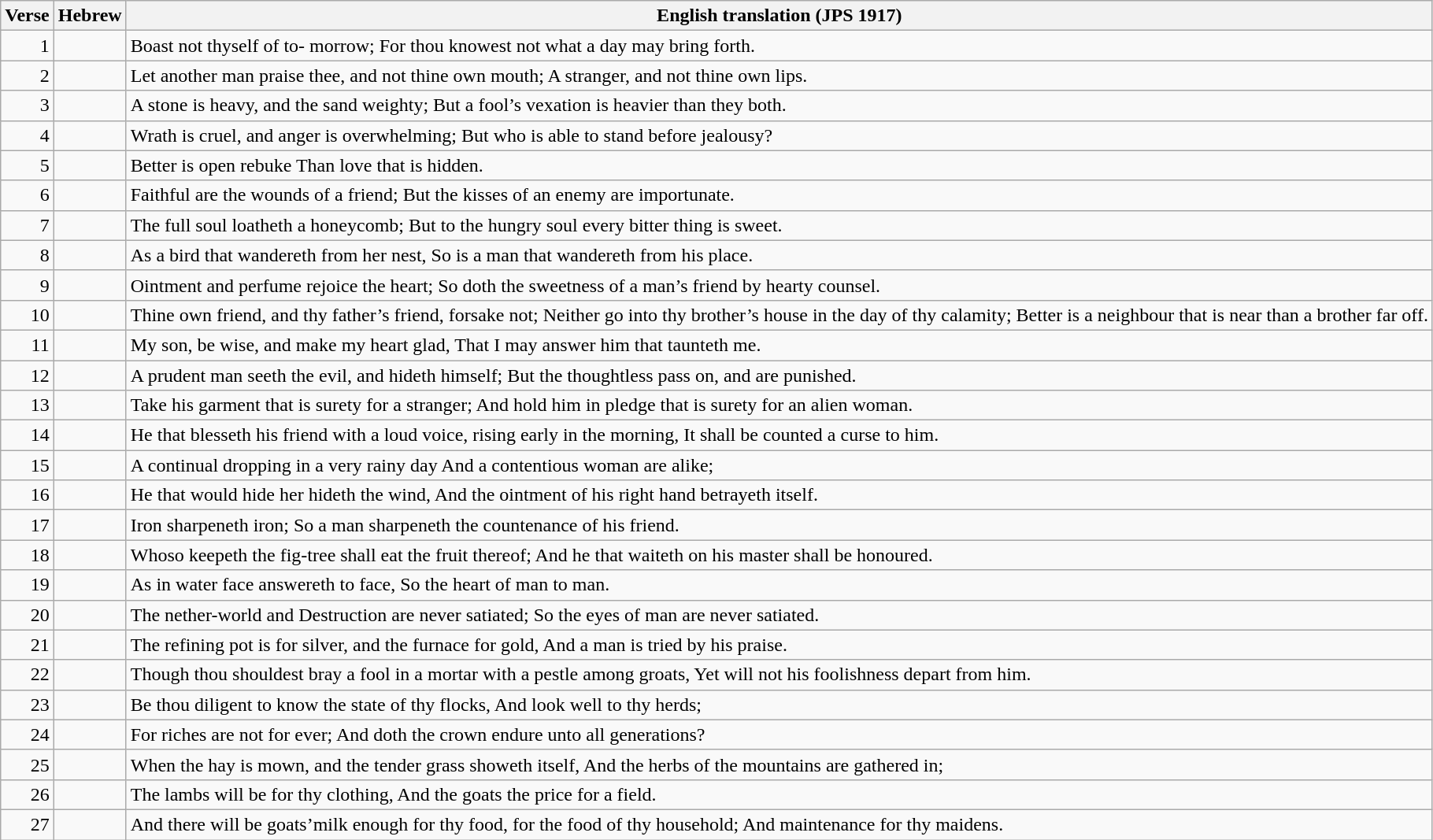<table class="wikitable">
<tr>
<th>Verse</th>
<th>Hebrew</th>
<th>English translation (JPS 1917)</th>
</tr>
<tr>
<td style="text-align:right">1</td>
<td style="text-align:right"></td>
<td>Boast not thyself of to- morrow; For thou knowest not what a day may bring forth.</td>
</tr>
<tr>
<td style="text-align:right">2</td>
<td style="text-align:right"></td>
<td>Let another man praise thee, and not thine own mouth; A stranger, and not thine own lips.</td>
</tr>
<tr>
<td style="text-align:right">3</td>
<td style="text-align:right"></td>
<td>A stone is heavy, and the sand weighty; But a fool’s vexation is heavier than they both.</td>
</tr>
<tr>
<td style="text-align:right">4</td>
<td style="text-align:right"></td>
<td>Wrath is cruel, and anger is overwhelming; But who is able to stand before jealousy?</td>
</tr>
<tr>
<td style="text-align:right">5</td>
<td style="text-align:right"></td>
<td>Better is open rebuke Than love that is hidden.</td>
</tr>
<tr>
<td style="text-align:right">6</td>
<td style="text-align:right"></td>
<td>Faithful are the wounds of a friend; But the kisses of an enemy are importunate.</td>
</tr>
<tr>
<td style="text-align:right">7</td>
<td style="text-align:right"></td>
<td>The full soul loatheth a honeycomb; But to the hungry soul every bitter thing is sweet.</td>
</tr>
<tr>
<td style="text-align:right">8</td>
<td style="text-align:right"></td>
<td>As a bird that wandereth from her nest, So is a man that wandereth from his place.</td>
</tr>
<tr>
<td style="text-align:right">9</td>
<td style="text-align:right"></td>
<td>Ointment and perfume rejoice the heart; So doth the sweetness of a man’s friend by hearty counsel.</td>
</tr>
<tr>
<td style="text-align:right">10</td>
<td style="text-align:right"></td>
<td>Thine own friend, and thy father’s friend, forsake not; Neither go into thy brother’s house in the day of thy calamity; Better is a neighbour that is near than a brother far off.</td>
</tr>
<tr>
<td style="text-align:right">11</td>
<td style="text-align:right"></td>
<td>My son, be wise, and make my heart glad, That I may answer him that taunteth me.</td>
</tr>
<tr>
<td style="text-align:right">12</td>
<td style="text-align:right"></td>
<td>A prudent man seeth the evil, and hideth himself; But the thoughtless pass on, and are punished.</td>
</tr>
<tr>
<td style="text-align:right">13</td>
<td style="text-align:right"></td>
<td>Take his garment that is surety for a stranger; And hold him in pledge that is surety for an alien woman.</td>
</tr>
<tr>
<td style="text-align:right">14</td>
<td style="text-align:right"></td>
<td>He that blesseth his friend with a loud voice, rising early in the morning, It shall be counted a curse to him.</td>
</tr>
<tr>
<td style="text-align:right">15</td>
<td style="text-align:right"></td>
<td>A continual dropping in a very rainy day And a contentious woman are alike;</td>
</tr>
<tr>
<td style="text-align:right">16</td>
<td style="text-align:right"></td>
<td>He that would hide her hideth the wind, And the ointment of his right hand betrayeth itself.</td>
</tr>
<tr>
<td style="text-align:right">17</td>
<td style="text-align:right"></td>
<td>Iron sharpeneth iron; So a man sharpeneth the countenance of his friend.</td>
</tr>
<tr>
<td style="text-align:right">18</td>
<td style="text-align:right"></td>
<td>Whoso keepeth the fig-tree shall eat the fruit thereof; And he that waiteth on his master shall be honoured.</td>
</tr>
<tr>
<td style="text-align:right">19</td>
<td style="text-align:right"></td>
<td>As in water face answereth to face, So the heart of man to man.</td>
</tr>
<tr>
<td style="text-align:right">20</td>
<td style="text-align:right"></td>
<td>The nether-world and Destruction are never satiated; So the eyes of man are never satiated.</td>
</tr>
<tr>
<td style="text-align:right">21</td>
<td style="text-align:right"></td>
<td>The refining pot is for silver, and the furnace for gold, And a man is tried by his praise.</td>
</tr>
<tr>
<td style="text-align:right">22</td>
<td style="text-align:right"></td>
<td>Though thou shouldest bray a fool in a mortar with a pestle among groats, Yet will not his foolishness depart from him.</td>
</tr>
<tr>
<td style="text-align:right">23</td>
<td style="text-align:right"></td>
<td>Be thou diligent to know the state of thy flocks, And look well to thy herds;</td>
</tr>
<tr>
<td style="text-align:right">24</td>
<td style="text-align:right"></td>
<td>For riches are not for ever; And doth the crown endure unto all generations?</td>
</tr>
<tr>
<td style="text-align:right">25</td>
<td style="text-align:right"></td>
<td>When the hay is mown, and the tender grass showeth itself, And the herbs of the mountains are gathered in;</td>
</tr>
<tr>
<td style="text-align:right">26</td>
<td style="text-align:right"></td>
<td>The lambs will be for thy clothing, And the goats the price for a field.</td>
</tr>
<tr>
<td style="text-align:right">27</td>
<td style="text-align:right"></td>
<td>And there will be goats’milk enough for thy food, for the food of thy household; And maintenance for thy maidens.</td>
</tr>
</table>
